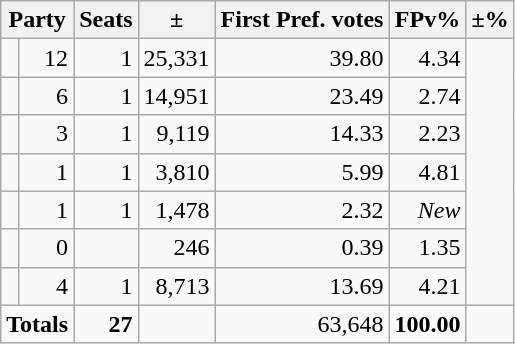<table class=wikitable>
<tr>
<th colspan=2 align=center>Party</th>
<th valign=top>Seats</th>
<th valign=top>±</th>
<th valign=top>First Pref. votes</th>
<th valign=top>FPv%</th>
<th valign=top>±%</th>
</tr>
<tr>
<td></td>
<td align=right>12</td>
<td align=right> 1</td>
<td align=right>25,331</td>
<td align=right>39.80</td>
<td align=right>4.34</td>
</tr>
<tr>
<td></td>
<td align=right>6</td>
<td align=right> 1</td>
<td align=right>14,951</td>
<td align=right>23.49</td>
<td align=right>2.74</td>
</tr>
<tr>
<td></td>
<td align=right>3</td>
<td align=right> 1</td>
<td align=right>9,119</td>
<td align=right>14.33</td>
<td align=right>2.23</td>
</tr>
<tr>
<td></td>
<td align=right>1</td>
<td align=right> 1</td>
<td align=right>3,810</td>
<td align=right>5.99</td>
<td align=right>4.81</td>
</tr>
<tr>
<td></td>
<td align=right>1</td>
<td align=right> 1</td>
<td align=right>1,478</td>
<td align=right>2.32</td>
<td align=right><em>New</em></td>
</tr>
<tr>
<td></td>
<td align=right>0</td>
<td align=right></td>
<td align=right>246</td>
<td align=right>0.39</td>
<td align=right>1.35</td>
</tr>
<tr>
<td></td>
<td align=right>4</td>
<td align=right> 1</td>
<td align=right>8,713</td>
<td align=right>13.69</td>
<td align=right>4.21</td>
</tr>
<tr>
<td colspan=2 align=center><strong>Totals</strong></td>
<td align=right><strong>27</strong></td>
<td align=center></td>
<td align=right>63,648</td>
<td align=center><strong>100.00</strong></td>
<td align=center></td>
</tr>
</table>
